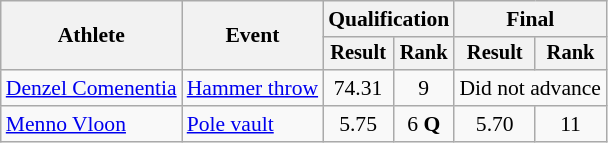<table class=wikitable style="font-size:90%">
<tr>
<th rowspan="2">Athlete</th>
<th rowspan="2">Event</th>
<th colspan="2">Qualification</th>
<th colspan="2">Final</th>
</tr>
<tr style="font-size:95%">
<th>Result</th>
<th>Rank</th>
<th>Result</th>
<th>Rank</th>
</tr>
<tr align=center>
<td align=left><a href='#'>Denzel Comenentia</a></td>
<td align=left><a href='#'>Hammer throw</a></td>
<td>74.31</td>
<td>9</td>
<td colspan=2>Did not advance</td>
</tr>
<tr align=center>
<td align=left><a href='#'>Menno Vloon</a></td>
<td align=left><a href='#'>Pole vault</a></td>
<td>5.75</td>
<td>6 <strong>Q</strong></td>
<td>5.70</td>
<td>11</td>
</tr>
</table>
